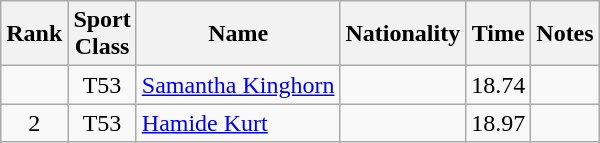<table class="wikitable sortable" style="text-align:center">
<tr>
<th>Rank</th>
<th>Sport<br>Class</th>
<th>Name</th>
<th>Nationality</th>
<th>Time</th>
<th>Notes</th>
</tr>
<tr>
<td></td>
<td>T53</td>
<td align=left><a href='#'>Samantha Kinghorn</a></td>
<td align=left></td>
<td>18.74</td>
<td></td>
</tr>
<tr>
<td>2</td>
<td>T53</td>
<td align=left><a href='#'>Hamide Kurt</a></td>
<td align=left></td>
<td>18.97</td>
<td></td>
</tr>
</table>
